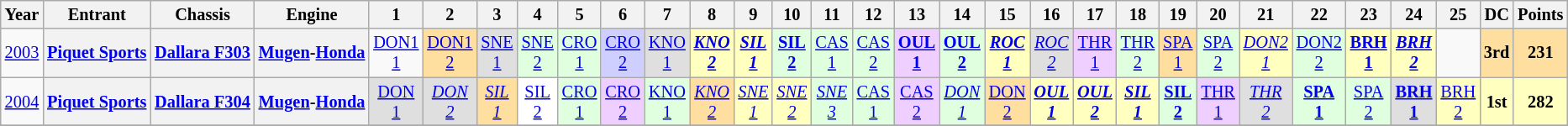<table class="wikitable" style="text-align:center; font-size:85%">
<tr>
<th>Year</th>
<th>Entrant</th>
<th>Chassis</th>
<th>Engine</th>
<th>1</th>
<th>2</th>
<th>3</th>
<th>4</th>
<th>5</th>
<th>6</th>
<th>7</th>
<th>8</th>
<th>9</th>
<th>10</th>
<th>11</th>
<th>12</th>
<th>13</th>
<th>14</th>
<th>15</th>
<th>16</th>
<th>17</th>
<th>18</th>
<th>19</th>
<th>20</th>
<th>21</th>
<th>22</th>
<th>23</th>
<th>24</th>
<th>25</th>
<th>DC</th>
<th>Points</th>
</tr>
<tr>
<td><a href='#'>2003</a></td>
<th nowrap><a href='#'>Piquet Sports</a></th>
<th nowrap><a href='#'>Dallara F303</a></th>
<th nowrap><a href='#'>Mugen</a>-<a href='#'>Honda</a></th>
<td><a href='#'>DON1<br>1</a><br></td>
<td style="background:#FFDF9F;"><a href='#'>DON1<br>2</a><br></td>
<td style="background:#DFDFDF;"><a href='#'>SNE<br>1</a><br></td>
<td style="background:#DFFFDF;"><a href='#'>SNE<br>2</a><br></td>
<td style="background:#DFFFDF;"><a href='#'>CRO<br>1</a><br></td>
<td style="background:#CFCFFF;"><a href='#'>CRO<br>2</a><br></td>
<td style="background:#DFDFDF;"><a href='#'>KNO<br>1</a><br></td>
<td style="background:#FFFFBF;"><strong><em><a href='#'>KNO<br>2</a></em></strong><br></td>
<td style="background:#FFFFBF;"><strong><em><a href='#'>SIL<br>1</a></em></strong><br></td>
<td style="background:#DFFFDF;"><strong><a href='#'>SIL<br>2</a></strong><br></td>
<td style="background:#DFFFDF;"><a href='#'>CAS<br>1</a><br></td>
<td style="background:#DFFFDF;"><a href='#'>CAS<br>2</a><br></td>
<td style="background:#EFCFFF;"><strong><a href='#'>OUL<br>1</a></strong><br></td>
<td style="background:#DFFFDF;"><strong><a href='#'>OUL<br>2</a></strong><br></td>
<td style="background:#FFFFBF;"><strong><em><a href='#'>ROC<br>1</a></em></strong><br></td>
<td style="background:#DFDFDF;"><em><a href='#'>ROC<br>2</a></em><br></td>
<td style="background:#EFCFFF;"><a href='#'>THR<br>1</a><br></td>
<td style="background:#DFFFDF;"><a href='#'>THR<br>2</a><br></td>
<td style="background:#FFDF9F;"><a href='#'>SPA<br>1</a><br></td>
<td style="background:#DFFFDF;"><a href='#'>SPA<br>2</a><br></td>
<td style="background:#FFFFBF;"><em><a href='#'>DON2<br>1</a></em><br></td>
<td style="background:#DFFFDF;"><a href='#'>DON2<br>2</a></td>
<td style="background:#FFFFBF;"><strong><a href='#'>BRH<br>1</a></strong><br></td>
<td style="background:#FFFFBF;"><strong><em><a href='#'>BRH<br>2</a></em></strong><br></td>
<td></td>
<th style="background:#FFDF9F;">3rd</th>
<th style="background:#FFDF9F;">231</th>
</tr>
<tr>
<td><a href='#'>2004</a></td>
<th nowrap><a href='#'>Piquet Sports</a></th>
<th nowrap><a href='#'>Dallara F304</a></th>
<th nowrap><a href='#'>Mugen</a>-<a href='#'>Honda</a></th>
<td style="background:#DFDFDF;"><a href='#'>DON<br>1</a><br></td>
<td style="background:#DFDFDF;"><em><a href='#'>DON<br>2</a></em><br></td>
<td style="background:#FFDF9F;"><em><a href='#'>SIL<br>1</a></em><br></td>
<td style="background:#FFFFFF;"><a href='#'>SIL<br>2</a><br></td>
<td style="background:#DFFFDF;"><a href='#'>CRO<br>1</a><br></td>
<td style="background:#EFCFFF;"><a href='#'>CRO<br>2</a><br></td>
<td style="background:#DFFFDF;"><a href='#'>KNO<br>1</a><br></td>
<td style="background:#FFDF9F;"><em><a href='#'>KNO<br>2</a></em><br></td>
<td style="background:#FFFFBF;"><em><a href='#'>SNE<br>1</a></em><br></td>
<td style="background:#FFFFBF;"><em><a href='#'>SNE<br>2</a></em><br></td>
<td style="background:#DFFFDF;"><em><a href='#'>SNE<br>3</a></em><br></td>
<td style="background:#DFFFDF;"><a href='#'>CAS<br>1</a><br></td>
<td style="background:#EFCFFF;"><a href='#'>CAS<br>2</a><br></td>
<td style="background:#DFFFDF;"><em><a href='#'>DON<br>1</a></em><br></td>
<td style="background:#FFDF9F;"><a href='#'>DON<br>2</a><br></td>
<td style="background:#FFFFBF;"><strong><em><a href='#'>OUL<br>1</a></em></strong><br></td>
<td style="background:#FFFFBF;"><strong><em><a href='#'>OUL<br>2</a></em></strong><br></td>
<td style="background:#FFFFBF;"><strong><em><a href='#'>SIL<br>1</a></em></strong><br></td>
<td style="background:#DFFFDF;"><strong><a href='#'>SIL<br>2</a></strong><br></td>
<td style="background:#EFCFFF;"><a href='#'>THR<br>1</a><br></td>
<td style="background:#DFDFDF;"><em><a href='#'>THR<br>2</a></em><br></td>
<td style="background:#DFFFDF;"><strong><a href='#'>SPA<br>1</a></strong><br></td>
<td style="background:#DFFFDF;"><a href='#'>SPA<br>2</a><br></td>
<td style="background:#DFDFDF;"><strong><a href='#'>BRH<br>1</a></strong><br></td>
<td style="background:#FFFFBF;"><a href='#'>BRH<br>2</a><br></td>
<th style="background:#FFFFBF;">1st</th>
<th style="background:#FFFFBF;">282</th>
</tr>
<tr>
</tr>
</table>
